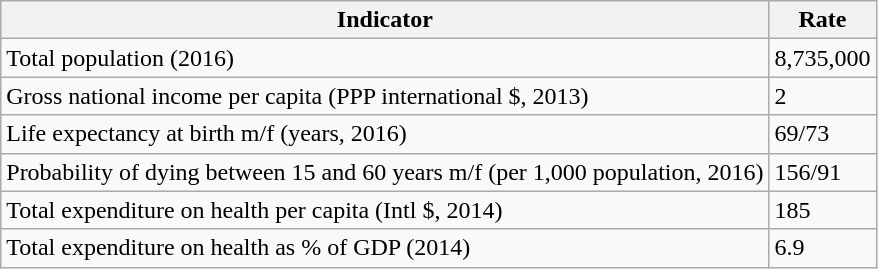<table class="wikitable">
<tr>
<th>Indicator</th>
<th>Rate</th>
</tr>
<tr>
<td>Total population (2016)</td>
<td>8,735,000</td>
</tr>
<tr>
<td>Gross national income per capita (PPP international $, 2013)</td>
<td>2</td>
</tr>
<tr>
<td>Life expectancy at birth m/f (years, 2016)</td>
<td>69/73</td>
</tr>
<tr>
<td>Probability of dying between 15 and 60 years m/f (per 1,000 population, 2016)</td>
<td>156/91</td>
</tr>
<tr>
<td>Total expenditure on health per capita (Intl $, 2014)</td>
<td>185</td>
</tr>
<tr>
<td>Total expenditure on health as % of GDP (2014)</td>
<td>6.9</td>
</tr>
</table>
